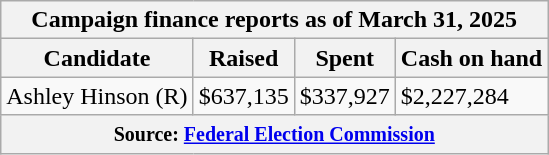<table class="wikitable sortable">
<tr>
<th colspan=4>Campaign finance reports as of March 31, 2025</th>
</tr>
<tr style="text-align:center;">
<th>Candidate</th>
<th>Raised</th>
<th>Spent</th>
<th>Cash on hand</th>
</tr>
<tr>
<td>Ashley Hinson (R)</td>
<td>$637,135</td>
<td>$337,927</td>
<td>$2,227,284</td>
</tr>
<tr>
<th colspan="4"><small>Source: <a href='#'>Federal Election Commission</a></small></th>
</tr>
</table>
